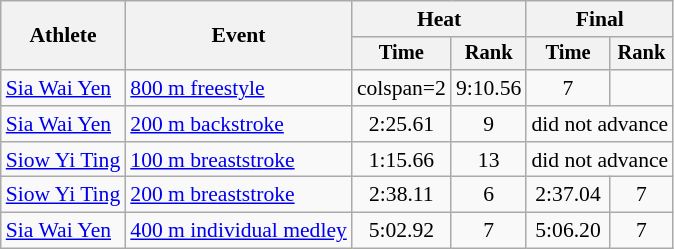<table class=wikitable style=font-size:90%>
<tr>
<th rowspan=2>Athlete</th>
<th rowspan=2>Event</th>
<th colspan=2>Heat</th>
<th colspan=2>Final</th>
</tr>
<tr style=font-size:95%>
<th>Time</th>
<th>Rank</th>
<th>Time</th>
<th>Rank</th>
</tr>
<tr align=center>
<td align=left><a href='#'>Sia Wai Yen</a></td>
<td align=left><a href='#'>800 m freestyle</a></td>
<td>colspan=2 </td>
<td>9:10.56</td>
<td>7</td>
</tr>
<tr align=center>
<td align=left><a href='#'>Sia Wai Yen</a></td>
<td align=left><a href='#'>200 m backstroke</a></td>
<td>2:25.61</td>
<td>9</td>
<td colspan=2>did not advance</td>
</tr>
<tr align=center>
<td align=left><a href='#'>Siow Yi Ting</a></td>
<td align=left><a href='#'>100 m breaststroke</a></td>
<td>1:15.66</td>
<td>13</td>
<td colspan=2>did not advance</td>
</tr>
<tr align=center>
<td align=left><a href='#'>Siow Yi Ting</a></td>
<td align=left><a href='#'>200 m breaststroke</a></td>
<td>2:38.11</td>
<td>6 <strong></strong></td>
<td>2:37.04</td>
<td>7</td>
</tr>
<tr align=center>
<td align=left><a href='#'>Sia Wai Yen</a></td>
<td align=left><a href='#'>400 m individual medley</a></td>
<td>5:02.92</td>
<td>7 <strong></strong></td>
<td>5:06.20</td>
<td>7</td>
</tr>
</table>
